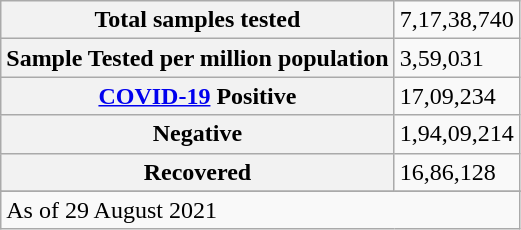<table class="wikitable">
<tr>
<th>Total samples tested</th>
<td>7,17,38,740</td>
</tr>
<tr>
<th>Sample Tested per million population</th>
<td>3,59,031</td>
</tr>
<tr>
<th><a href='#'>COVID-19</a> Positive</th>
<td>17,09,234</td>
</tr>
<tr>
<th>Negative</th>
<td>1,94,09,214</td>
</tr>
<tr>
<th>Recovered</th>
<td>16,86,128</td>
</tr>
<tr>
</tr>
<tr>
<td colspan="2">As of 29 August 2021</td>
</tr>
</table>
